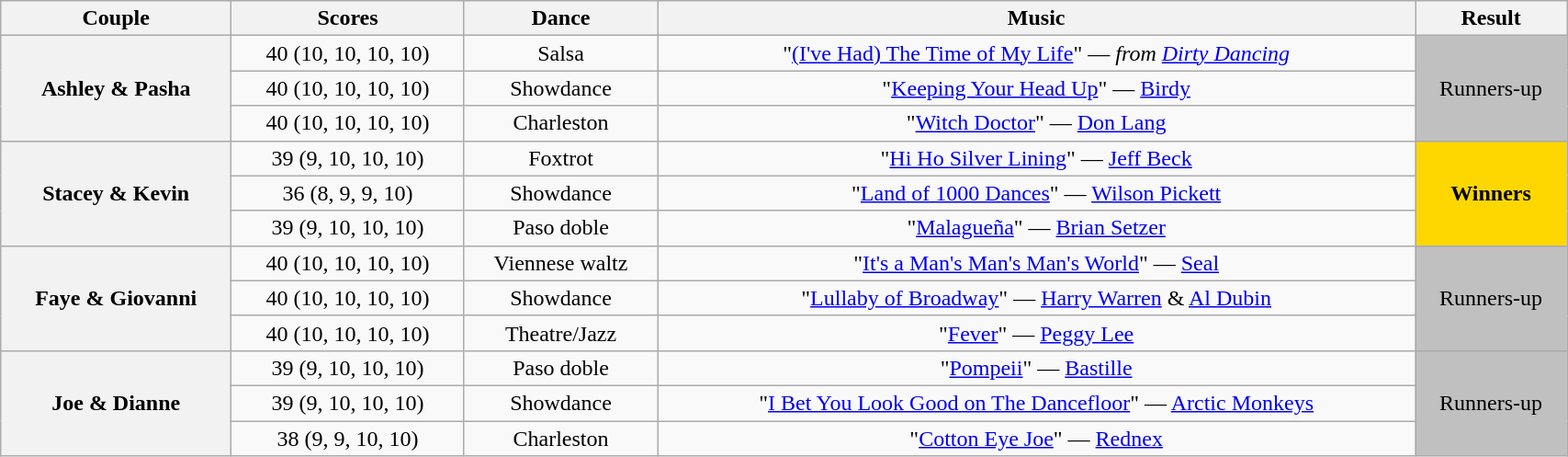<table class="wikitable sortable" style="text-align:center; width:90%">
<tr>
<th scope="col">Couple</th>
<th scope="col">Scores</th>
<th scope="col" class="unsortable">Dance</th>
<th scope="col" class="unsortable">Music</th>
<th scope="col" class="unsortable">Result</th>
</tr>
<tr>
<th scope="row" rowspan=3>Ashley & Pasha</th>
<td>40 (10, 10, 10, 10)</td>
<td>Salsa</td>
<td>"<a href='#'>(I've Had) The Time of My Life</a>" — <em>from <a href='#'>Dirty Dancing</a></em></td>
<td rowspan=3 bgcolor="silver">Runners-up</td>
</tr>
<tr>
<td>40 (10, 10, 10, 10)</td>
<td>Showdance</td>
<td>"<a href='#'>Keeping Your Head Up</a>" — <a href='#'>Birdy</a></td>
</tr>
<tr>
<td>40 (10, 10, 10, 10)</td>
<td>Charleston</td>
<td>"<a href='#'>Witch Doctor</a>" — <a href='#'>Don Lang</a></td>
</tr>
<tr>
<th scope="row" rowspan=3>Stacey & Kevin</th>
<td>39 (9, 10, 10, 10)</td>
<td>Foxtrot</td>
<td>"<a href='#'>Hi Ho Silver Lining</a>" — <a href='#'>Jeff Beck</a></td>
<td rowspan=3 bgcolor="gold"><strong>Winners</strong></td>
</tr>
<tr>
<td>36 (8, 9, 9, 10)</td>
<td>Showdance</td>
<td>"<a href='#'>Land of 1000 Dances</a>" — <a href='#'>Wilson Pickett</a></td>
</tr>
<tr>
<td>39 (9, 10, 10, 10)</td>
<td>Paso doble</td>
<td>"<a href='#'>Malagueña</a>" — <a href='#'>Brian Setzer</a></td>
</tr>
<tr>
<th scope="row" rowspan=3>Faye & Giovanni</th>
<td>40 (10, 10, 10, 10)</td>
<td>Viennese waltz</td>
<td>"<a href='#'>It's a Man's Man's Man's World</a>" — <a href='#'>Seal</a></td>
<td rowspan="3" bgcolor="silver">Runners-up</td>
</tr>
<tr>
<td>40 (10, 10, 10, 10)</td>
<td>Showdance</td>
<td>"<a href='#'>Lullaby of Broadway</a>" — <a href='#'>Harry Warren</a> & <a href='#'>Al Dubin</a></td>
</tr>
<tr>
<td>40 (10, 10, 10, 10)</td>
<td>Theatre/Jazz</td>
<td>"<a href='#'>Fever</a>" — <a href='#'>Peggy Lee</a></td>
</tr>
<tr>
<th scope="row" rowspan=3>Joe & Dianne</th>
<td>39 (9, 10, 10, 10)</td>
<td>Paso doble</td>
<td>"<a href='#'>Pompeii</a>" — <a href='#'>Bastille</a></td>
<td rowspan="3" bgcolor="silver">Runners-up</td>
</tr>
<tr>
<td>39 (9, 10, 10, 10)</td>
<td>Showdance</td>
<td>"<a href='#'>I Bet You Look Good on The Dancefloor</a>" — <a href='#'>Arctic Monkeys</a></td>
</tr>
<tr>
<td>38 (9, 9, 10, 10)</td>
<td>Charleston</td>
<td>"<a href='#'>Cotton Eye Joe</a>" — <a href='#'>Rednex</a></td>
</tr>
</table>
